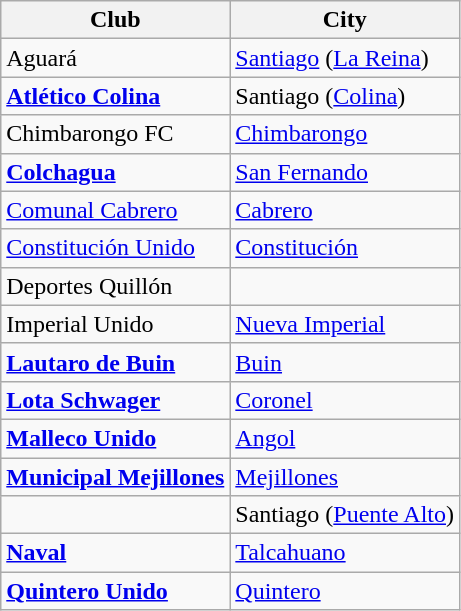<table class="wikitable sortable">
<tr>
<th>Club</th>
<th>City</th>
</tr>
<tr>
<td>Aguará</td>
<td><a href='#'>Santiago</a> (<a href='#'>La Reina</a>)</td>
</tr>
<tr>
<td><strong><a href='#'>Atlético Colina</a></strong></td>
<td>Santiago (<a href='#'>Colina</a>)</td>
</tr>
<tr>
<td>Chimbarongo FC</td>
<td><a href='#'>Chimbarongo</a></td>
</tr>
<tr>
<td><strong><a href='#'>Colchagua</a></strong></td>
<td><a href='#'>San Fernando</a></td>
</tr>
<tr>
<td><a href='#'>Comunal Cabrero</a></td>
<td><a href='#'>Cabrero</a></td>
</tr>
<tr>
<td><a href='#'>Constitución Unido</a></td>
<td><a href='#'>Constitución</a></td>
</tr>
<tr>
<td>Deportes Quillón</td>
<td></td>
</tr>
<tr>
<td>Imperial Unido</td>
<td><a href='#'>Nueva Imperial</a></td>
</tr>
<tr>
<td><strong><a href='#'>Lautaro de Buin</a></strong></td>
<td><a href='#'>Buin</a></td>
</tr>
<tr>
<td><strong><a href='#'>Lota Schwager</a></strong></td>
<td><a href='#'>Coronel</a></td>
</tr>
<tr>
<td><strong><a href='#'>Malleco Unido</a></strong></td>
<td><a href='#'>Angol</a></td>
</tr>
<tr>
<td><strong><a href='#'>Municipal Mejillones</a></strong></td>
<td><a href='#'>Mejillones</a></td>
</tr>
<tr>
<td></td>
<td>Santiago (<a href='#'>Puente Alto</a>)</td>
</tr>
<tr>
<td><strong><a href='#'>Naval</a></strong></td>
<td><a href='#'>Talcahuano</a></td>
</tr>
<tr>
<td><strong><a href='#'>Quintero Unido</a></strong></td>
<td><a href='#'>Quintero</a></td>
</tr>
</table>
